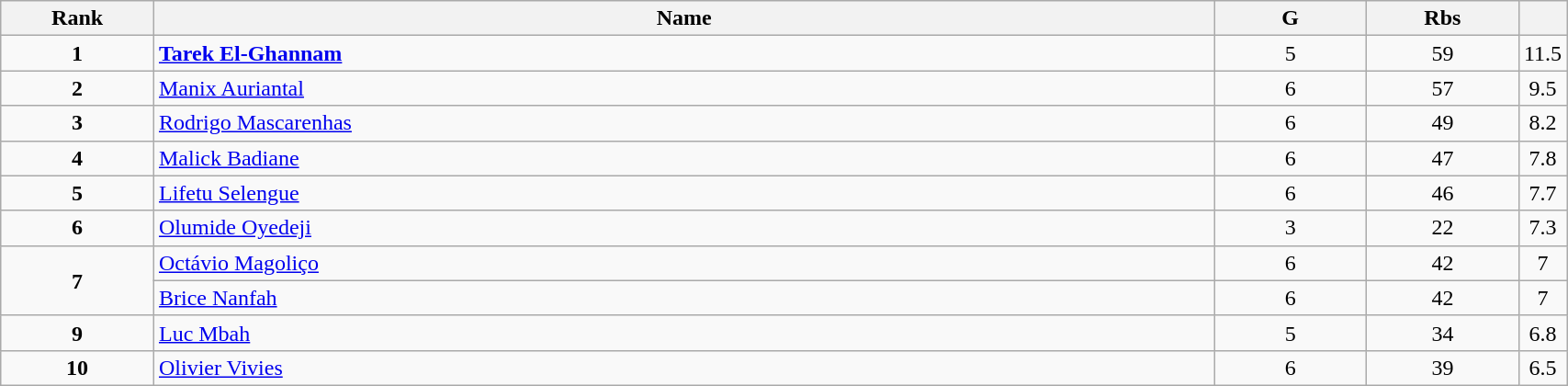<table class="wikitable" style="width:90%;">
<tr>
<th style="width:10%;">Rank</th>
<th style="width:70%;">Name</th>
<th style="width:10%;">G</th>
<th style="width:10%;">Rbs</th>
<th style="width:10%;"></th>
</tr>
<tr align=center>
<td><strong>1</strong></td>
<td align=left> <strong><a href='#'>Tarek El-Ghannam</a></strong></td>
<td>5</td>
<td>59</td>
<td>11.5</td>
</tr>
<tr align=center>
<td><strong>2</strong></td>
<td align=left> <a href='#'>Manix Auriantal</a></td>
<td>6</td>
<td>57</td>
<td>9.5</td>
</tr>
<tr align=center>
<td><strong>3</strong></td>
<td align=left> <a href='#'>Rodrigo Mascarenhas</a></td>
<td>6</td>
<td>49</td>
<td>8.2</td>
</tr>
<tr align=center>
<td><strong>4</strong></td>
<td align=left> <a href='#'>Malick Badiane</a></td>
<td>6</td>
<td>47</td>
<td>7.8</td>
</tr>
<tr align=center>
<td><strong>5</strong></td>
<td align=left> <a href='#'>Lifetu Selengue</a></td>
<td>6</td>
<td>46</td>
<td>7.7</td>
</tr>
<tr align=center>
<td><strong>6</strong></td>
<td align=left> <a href='#'>Olumide Oyedeji</a></td>
<td>3</td>
<td>22</td>
<td>7.3</td>
</tr>
<tr align=center>
<td rowspan=2><strong>7</strong></td>
<td align=left> <a href='#'>Octávio Magoliço</a></td>
<td>6</td>
<td>42</td>
<td>7</td>
</tr>
<tr align=center>
<td align=left> <a href='#'>Brice Nanfah</a></td>
<td>6</td>
<td>42</td>
<td>7</td>
</tr>
<tr align=center>
<td><strong>9</strong></td>
<td align=left> <a href='#'>Luc Mbah</a></td>
<td>5</td>
<td>34</td>
<td>6.8</td>
</tr>
<tr align=center>
<td><strong>10</strong></td>
<td align=left> <a href='#'>Olivier Vivies</a></td>
<td>6</td>
<td>39</td>
<td>6.5</td>
</tr>
</table>
